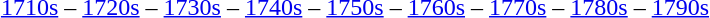<table class="toccolours" align="center">
<tr>
<td><br><a href='#'>1710s</a> –
<a href='#'>1720s</a> –
<a href='#'>1730s</a> –
<a href='#'>1740s</a> – <a href='#'>1750s</a> – <a href='#'>1760s</a> –
<a href='#'>1770s</a> –
<a href='#'>1780s</a> –
<a href='#'>1790s</a></td>
</tr>
</table>
